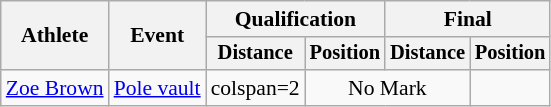<table class=wikitable style="font-size:90%">
<tr>
<th rowspan="2">Athlete</th>
<th rowspan="2">Event</th>
<th colspan="2">Qualification</th>
<th colspan="2">Final</th>
</tr>
<tr style="font-size:95%">
<th>Distance</th>
<th>Position</th>
<th>Distance</th>
<th>Position</th>
</tr>
<tr align=center>
<td align=left><a href='#'>Zoe Brown</a></td>
<td align=left><a href='#'>Pole vault</a></td>
<td>colspan=2 </td>
<td colspan=2>No Mark</td>
</tr>
</table>
